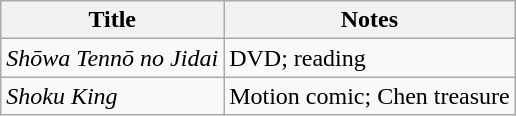<table class="wikitable">
<tr>
<th>Title</th>
<th>Notes</th>
</tr>
<tr>
<td><em>Shōwa Tennō no Jidai</em></td>
<td>DVD; reading</td>
</tr>
<tr>
<td><em>Shoku King</em></td>
<td>Motion comic; Chen treasure</td>
</tr>
</table>
